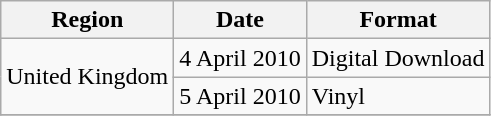<table class=wikitable>
<tr>
<th>Region</th>
<th>Date</th>
<th>Format</th>
</tr>
<tr>
<td align="center" rowspan="2">United Kingdom</td>
<td>4 April 2010</td>
<td>Digital Download</td>
</tr>
<tr>
<td>5 April 2010</td>
<td>Vinyl</td>
</tr>
<tr>
</tr>
</table>
